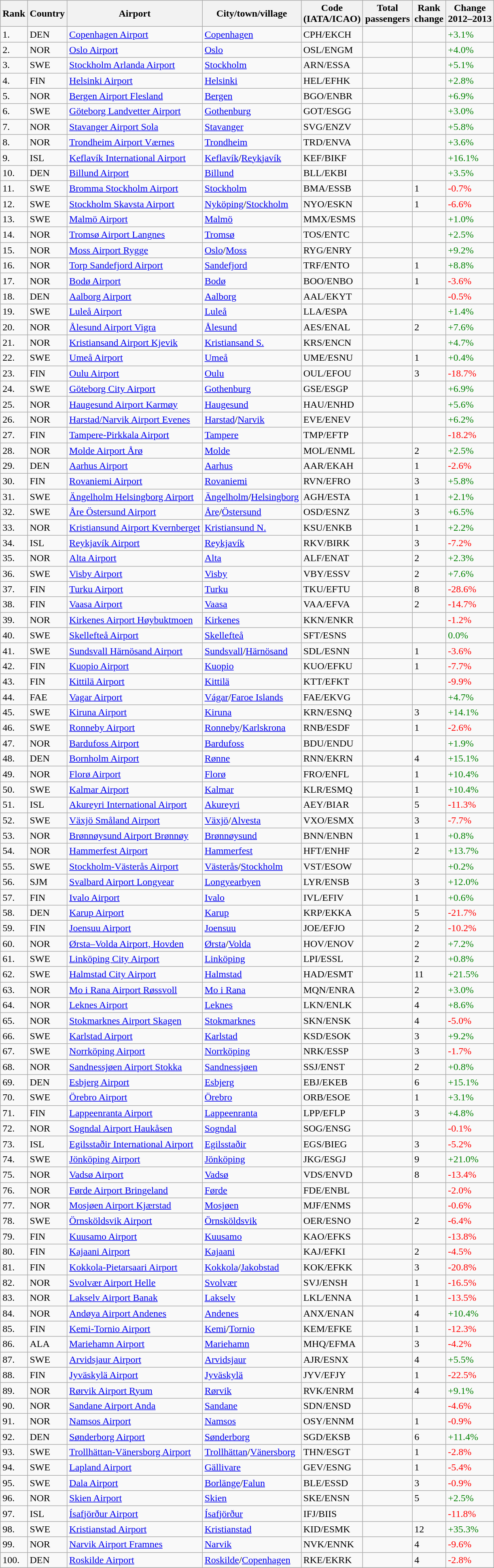<table class="wikitable sortable">
<tr>
<th>Rank</th>
<th>Country</th>
<th>Airport</th>
<th>City/town/village</th>
<th>Code<br>(IATA/ICAO)</th>
<th>Total<br>passengers</th>
<th>Rank<br>change</th>
<th>Change<br>2012–2013</th>
</tr>
<tr>
<td>1.</td>
<td>DEN</td>
<td><a href='#'>Copenhagen Airport</a></td>
<td><a href='#'>Copenhagen</a></td>
<td>CPH/EKCH</td>
<td></td>
<td></td>
<td style="color:green">+3.1%</td>
</tr>
<tr>
<td>2.</td>
<td>NOR</td>
<td><a href='#'>Oslo Airport</a></td>
<td><a href='#'>Oslo</a></td>
<td>OSL/ENGM</td>
<td></td>
<td></td>
<td style="color:green">+4.0%</td>
</tr>
<tr>
<td>3.</td>
<td>SWE</td>
<td><a href='#'>Stockholm Arlanda Airport</a></td>
<td><a href='#'>Stockholm</a></td>
<td>ARN/ESSA</td>
<td></td>
<td></td>
<td style="color:green">+5.1%</td>
</tr>
<tr>
<td>4.</td>
<td>FIN</td>
<td><a href='#'>Helsinki Airport</a></td>
<td><a href='#'>Helsinki</a></td>
<td>HEL/EFHK</td>
<td></td>
<td></td>
<td style="color:green">+2.8%</td>
</tr>
<tr>
<td>5.</td>
<td>NOR</td>
<td><a href='#'>Bergen Airport Flesland</a></td>
<td><a href='#'>Bergen</a></td>
<td>BGO/ENBR</td>
<td></td>
<td></td>
<td style="color:green">+6.9%</td>
</tr>
<tr>
<td>6.</td>
<td>SWE</td>
<td><a href='#'>Göteborg Landvetter Airport</a></td>
<td><a href='#'>Gothenburg</a></td>
<td>GOT/ESGG</td>
<td></td>
<td></td>
<td style="color:green">+3.0%</td>
</tr>
<tr>
<td>7.</td>
<td>NOR</td>
<td><a href='#'>Stavanger Airport Sola</a></td>
<td><a href='#'>Stavanger</a></td>
<td>SVG/ENZV</td>
<td></td>
<td></td>
<td style="color:green">+5.8%</td>
</tr>
<tr>
<td>8.</td>
<td>NOR</td>
<td><a href='#'>Trondheim Airport Værnes</a></td>
<td><a href='#'>Trondheim</a></td>
<td>TRD/ENVA</td>
<td></td>
<td></td>
<td style="color:green">+3.6%</td>
</tr>
<tr>
<td>9.</td>
<td>ISL</td>
<td><a href='#'>Keflavík International Airport</a></td>
<td><a href='#'>Keflavík</a>/<a href='#'>Reykjavík</a></td>
<td>KEF/BIKF</td>
<td></td>
<td></td>
<td style="color:green">+16.1%</td>
</tr>
<tr>
<td>10.</td>
<td>DEN</td>
<td><a href='#'>Billund Airport</a></td>
<td><a href='#'>Billund</a></td>
<td>BLL/EKBI</td>
<td></td>
<td></td>
<td style="color:green">+3.5%</td>
</tr>
<tr>
<td>11.</td>
<td>SWE</td>
<td><a href='#'>Bromma Stockholm Airport</a></td>
<td><a href='#'>Stockholm</a></td>
<td>BMA/ESSB</td>
<td></td>
<td>1</td>
<td style="color:red">-0.7%</td>
</tr>
<tr>
<td>12.</td>
<td>SWE</td>
<td><a href='#'>Stockholm Skavsta Airport</a></td>
<td><a href='#'>Nyköping</a>/<a href='#'>Stockholm</a></td>
<td>NYO/ESKN</td>
<td></td>
<td>1</td>
<td style="color:red">-6.6%</td>
</tr>
<tr>
<td>13.</td>
<td>SWE</td>
<td><a href='#'>Malmö Airport</a></td>
<td><a href='#'>Malmö</a></td>
<td>MMX/ESMS</td>
<td></td>
<td></td>
<td style="color:green">+1.0%</td>
</tr>
<tr>
<td>14.</td>
<td>NOR</td>
<td><a href='#'>Tromsø Airport Langnes</a></td>
<td><a href='#'>Tromsø</a></td>
<td>TOS/ENTC</td>
<td></td>
<td></td>
<td style="color:green">+2.5%</td>
</tr>
<tr>
<td>15.</td>
<td>NOR</td>
<td><a href='#'>Moss Airport Rygge</a></td>
<td><a href='#'>Oslo</a>/<a href='#'>Moss</a></td>
<td>RYG/ENRY</td>
<td></td>
<td></td>
<td style="color:green">+9.2%</td>
</tr>
<tr>
<td>16.</td>
<td>NOR</td>
<td><a href='#'>Torp Sandefjord Airport</a></td>
<td><a href='#'>Sandefjord</a></td>
<td>TRF/ENTO</td>
<td></td>
<td>1</td>
<td style="color:green">+8.8%</td>
</tr>
<tr>
<td>17.</td>
<td>NOR</td>
<td><a href='#'>Bodø Airport</a></td>
<td><a href='#'>Bodø</a></td>
<td>BOO/ENBO</td>
<td></td>
<td>1</td>
<td style="color:red">-3.6%</td>
</tr>
<tr>
<td>18.</td>
<td>DEN</td>
<td><a href='#'>Aalborg Airport</a></td>
<td><a href='#'>Aalborg</a></td>
<td>AAL/EKYT</td>
<td></td>
<td></td>
<td style="color:red">-0.5%</td>
</tr>
<tr>
<td>19.</td>
<td>SWE</td>
<td><a href='#'>Luleå Airport</a></td>
<td><a href='#'>Luleå</a></td>
<td>LLA/ESPA</td>
<td></td>
<td></td>
<td style="color:green">+1.4%</td>
</tr>
<tr>
<td>20.</td>
<td>NOR</td>
<td><a href='#'>Ålesund Airport Vigra</a></td>
<td><a href='#'>Ålesund</a></td>
<td>AES/ENAL</td>
<td></td>
<td>2</td>
<td style="color:green">+7.6%</td>
</tr>
<tr>
<td>21.</td>
<td>NOR</td>
<td><a href='#'>Kristiansand Airport Kjevik</a></td>
<td><a href='#'>Kristiansand S.</a></td>
<td>KRS/ENCN</td>
<td></td>
<td></td>
<td style="color:green">+4.7%</td>
</tr>
<tr>
<td>22.</td>
<td>SWE</td>
<td><a href='#'>Umeå Airport</a></td>
<td><a href='#'>Umeå</a></td>
<td>UME/ESNU</td>
<td></td>
<td>1</td>
<td style="color:green">+0.4%</td>
</tr>
<tr>
<td>23.</td>
<td>FIN</td>
<td><a href='#'>Oulu Airport</a></td>
<td><a href='#'>Oulu</a></td>
<td>OUL/EFOU</td>
<td></td>
<td>3</td>
<td style="color:red">-18.7%</td>
</tr>
<tr>
<td>24.</td>
<td>SWE</td>
<td><a href='#'>Göteborg City Airport</a></td>
<td><a href='#'>Gothenburg</a></td>
<td>GSE/ESGP</td>
<td></td>
<td></td>
<td style="color:green">+6.9%</td>
</tr>
<tr>
<td>25.</td>
<td>NOR</td>
<td><a href='#'>Haugesund Airport Karmøy</a></td>
<td><a href='#'>Haugesund</a></td>
<td>HAU/ENHD</td>
<td></td>
<td></td>
<td style="color:green">+5.6%</td>
</tr>
<tr>
<td>26.</td>
<td>NOR</td>
<td><a href='#'>Harstad/Narvik Airport Evenes</a></td>
<td><a href='#'>Harstad</a>/<a href='#'>Narvik</a></td>
<td>EVE/ENEV</td>
<td></td>
<td></td>
<td style="color:green">+6.2%</td>
</tr>
<tr>
<td>27.</td>
<td>FIN</td>
<td><a href='#'>Tampere-Pirkkala Airport</a></td>
<td><a href='#'>Tampere</a></td>
<td>TMP/EFTP</td>
<td></td>
<td></td>
<td style="color:red">-18.2%</td>
</tr>
<tr>
<td>28.</td>
<td>NOR</td>
<td><a href='#'>Molde Airport Årø</a></td>
<td><a href='#'>Molde</a></td>
<td>MOL/ENML</td>
<td></td>
<td>2</td>
<td style="color:green">+2.5%</td>
</tr>
<tr>
<td>29.</td>
<td>DEN</td>
<td><a href='#'>Aarhus Airport</a></td>
<td><a href='#'>Aarhus</a></td>
<td>AAR/EKAH</td>
<td></td>
<td>1</td>
<td style="color:red">-2.6%</td>
</tr>
<tr>
<td>30.</td>
<td>FIN</td>
<td><a href='#'>Rovaniemi Airport</a></td>
<td><a href='#'>Rovaniemi</a></td>
<td>RVN/EFRO</td>
<td></td>
<td>3</td>
<td style="color:green">+5.8%</td>
</tr>
<tr>
<td>31.</td>
<td>SWE</td>
<td><a href='#'>Ängelholm Helsingborg Airport</a></td>
<td><a href='#'>Ängelholm</a>/<a href='#'>Helsingborg</a></td>
<td>AGH/ESTA</td>
<td></td>
<td>1</td>
<td style="color:green">+2.1%</td>
</tr>
<tr>
<td>32.</td>
<td>SWE</td>
<td><a href='#'>Åre Östersund Airport</a></td>
<td><a href='#'>Åre</a>/<a href='#'>Östersund</a></td>
<td>OSD/ESNZ</td>
<td></td>
<td>3</td>
<td style="color:green">+6.5%</td>
</tr>
<tr>
<td>33.</td>
<td>NOR</td>
<td><a href='#'>Kristiansund Airport Kvernberget</a></td>
<td><a href='#'>Kristiansund N.</a></td>
<td>KSU/ENKB</td>
<td></td>
<td>1</td>
<td style="color:green">+2.2%</td>
</tr>
<tr>
<td>34.</td>
<td>ISL</td>
<td><a href='#'>Reykjavík Airport</a></td>
<td><a href='#'>Reykjavík</a></td>
<td>RKV/BIRK</td>
<td></td>
<td>3</td>
<td style="color:red">-7.2%</td>
</tr>
<tr>
<td>35.</td>
<td>NOR</td>
<td><a href='#'>Alta Airport</a></td>
<td><a href='#'>Alta</a></td>
<td>ALF/ENAT</td>
<td></td>
<td>2</td>
<td style="color:green">+2.3%</td>
</tr>
<tr>
<td>36.</td>
<td>SWE</td>
<td><a href='#'>Visby Airport</a></td>
<td><a href='#'>Visby</a></td>
<td>VBY/ESSV</td>
<td></td>
<td>2</td>
<td style="color:green">+7.6%</td>
</tr>
<tr>
<td>37.</td>
<td>FIN</td>
<td><a href='#'>Turku Airport</a></td>
<td><a href='#'>Turku</a></td>
<td>TKU/EFTU</td>
<td></td>
<td>8</td>
<td style="color:red">-28.6%</td>
</tr>
<tr>
<td>38.</td>
<td>FIN</td>
<td><a href='#'>Vaasa Airport</a></td>
<td><a href='#'>Vaasa</a></td>
<td>VAA/EFVA</td>
<td></td>
<td>2</td>
<td style="color:red">-14.7%</td>
</tr>
<tr>
<td>39.</td>
<td>NOR</td>
<td><a href='#'>Kirkenes Airport Høybuktmoen</a></td>
<td><a href='#'>Kirkenes</a></td>
<td>KKN/ENKR</td>
<td></td>
<td></td>
<td style="color:red">-1.2%</td>
</tr>
<tr>
<td>40.</td>
<td>SWE</td>
<td><a href='#'>Skellefteå Airport</a></td>
<td><a href='#'>Skellefteå</a></td>
<td>SFT/ESNS</td>
<td></td>
<td></td>
<td style="color:green">0.0%</td>
</tr>
<tr>
<td>41.</td>
<td>SWE</td>
<td><a href='#'>Sundsvall Härnösand Airport</a></td>
<td><a href='#'>Sundsvall</a>/<a href='#'>Härnösand</a></td>
<td>SDL/ESNN</td>
<td></td>
<td>1</td>
<td style="color:red">-3.6%</td>
</tr>
<tr>
<td>42.</td>
<td>FIN</td>
<td><a href='#'>Kuopio Airport</a></td>
<td><a href='#'>Kuopio</a></td>
<td>KUO/EFKU</td>
<td></td>
<td>1</td>
<td style="color:red">-7.7%</td>
</tr>
<tr>
<td>43.</td>
<td>FIN</td>
<td><a href='#'>Kittilä Airport</a></td>
<td><a href='#'>Kittilä</a></td>
<td>KTT/EFKT</td>
<td></td>
<td></td>
<td style="color:red">-9.9%</td>
</tr>
<tr>
<td>44.</td>
<td>FAE</td>
<td><a href='#'>Vagar Airport</a></td>
<td><a href='#'>Vágar</a>/<a href='#'>Faroe Islands</a></td>
<td>FAE/EKVG</td>
<td></td>
<td></td>
<td style="color:green">+4.7%</td>
</tr>
<tr>
<td>45.</td>
<td>SWE</td>
<td><a href='#'>Kiruna Airport</a></td>
<td><a href='#'>Kiruna</a></td>
<td>KRN/ESNQ</td>
<td></td>
<td>3</td>
<td style="color:green">+14.1%</td>
</tr>
<tr>
<td>46.</td>
<td>SWE</td>
<td><a href='#'>Ronneby Airport</a></td>
<td><a href='#'>Ronneby</a>/<a href='#'>Karlskrona</a></td>
<td>RNB/ESDF</td>
<td></td>
<td>1</td>
<td style="color:red">-2.6%</td>
</tr>
<tr>
<td>47.</td>
<td>NOR</td>
<td><a href='#'>Bardufoss Airport</a></td>
<td><a href='#'>Bardufoss</a></td>
<td>BDU/ENDU</td>
<td></td>
<td></td>
<td style="color:green">+1.9%</td>
</tr>
<tr>
<td>48.</td>
<td>DEN</td>
<td><a href='#'>Bornholm Airport</a></td>
<td><a href='#'>Rønne</a></td>
<td>RNN/EKRN</td>
<td></td>
<td>4</td>
<td style="color:green">+15.1%</td>
</tr>
<tr>
<td>49.</td>
<td>NOR</td>
<td><a href='#'>Florø Airport</a></td>
<td><a href='#'>Florø</a></td>
<td>FRO/ENFL</td>
<td></td>
<td>1</td>
<td style="color:green">+10.4%</td>
</tr>
<tr>
<td>50.</td>
<td>SWE</td>
<td><a href='#'>Kalmar Airport</a></td>
<td><a href='#'>Kalmar</a></td>
<td>KLR/ESMQ</td>
<td></td>
<td>1</td>
<td style="color:green">+10.4%</td>
</tr>
<tr>
<td>51.</td>
<td>ISL</td>
<td><a href='#'>Akureyri International Airport</a></td>
<td><a href='#'>Akureyri</a></td>
<td>AEY/BIAR</td>
<td></td>
<td>5</td>
<td style="color:red">-11.3%</td>
</tr>
<tr>
<td>52.</td>
<td>SWE</td>
<td><a href='#'>Växjö Småland Airport</a></td>
<td><a href='#'>Växjö</a>/<a href='#'>Alvesta</a></td>
<td>VXO/ESMX</td>
<td></td>
<td>3</td>
<td style="color:red">-7.7%</td>
</tr>
<tr>
<td>53.</td>
<td>NOR</td>
<td><a href='#'>Brønnøysund Airport Brønnøy</a></td>
<td><a href='#'>Brønnøysund</a></td>
<td>BNN/ENBN</td>
<td></td>
<td>1</td>
<td style="color:green">+0.8%</td>
</tr>
<tr>
<td>54.</td>
<td>NOR</td>
<td><a href='#'>Hammerfest Airport</a></td>
<td><a href='#'>Hammerfest</a></td>
<td>HFT/ENHF</td>
<td></td>
<td>2</td>
<td style="color:green">+13.7%</td>
</tr>
<tr>
<td>55.</td>
<td>SWE</td>
<td><a href='#'>Stockholm-Västerås Airport</a></td>
<td><a href='#'>Västerås</a>/<a href='#'>Stockholm</a></td>
<td>VST/ESOW</td>
<td></td>
<td></td>
<td style="color:green">+0.2%</td>
</tr>
<tr>
<td>56.</td>
<td>SJM</td>
<td><a href='#'>Svalbard Airport Longyear</a></td>
<td><a href='#'>Longyearbyen</a></td>
<td>LYR/ENSB</td>
<td></td>
<td>3</td>
<td style="color:green">+12.0%</td>
</tr>
<tr>
<td>57.</td>
<td>FIN</td>
<td><a href='#'>Ivalo Airport</a></td>
<td><a href='#'>Ivalo</a></td>
<td>IVL/EFIV</td>
<td></td>
<td>1</td>
<td style="color:green">+0.6%</td>
</tr>
<tr>
<td>58.</td>
<td>DEN</td>
<td><a href='#'>Karup Airport</a></td>
<td><a href='#'>Karup</a></td>
<td>KRP/EKKA</td>
<td></td>
<td>5</td>
<td style="color:red">-21.7%</td>
</tr>
<tr>
<td>59.</td>
<td>FIN</td>
<td><a href='#'>Joensuu Airport</a></td>
<td><a href='#'>Joensuu</a></td>
<td>JOE/EFJO</td>
<td></td>
<td>2</td>
<td style="color:red">-10.2%</td>
</tr>
<tr>
<td>60.</td>
<td>NOR</td>
<td><a href='#'>Ørsta–Volda Airport, Hovden</a></td>
<td><a href='#'>Ørsta</a>/<a href='#'>Volda</a></td>
<td>HOV/ENOV</td>
<td></td>
<td>2</td>
<td style="color:green">+7.2%</td>
</tr>
<tr>
<td>61.</td>
<td>SWE</td>
<td><a href='#'>Linköping City Airport</a></td>
<td><a href='#'>Linköping</a></td>
<td>LPI/ESSL</td>
<td></td>
<td>2</td>
<td style="color:green">+0.8%</td>
</tr>
<tr>
<td>62.</td>
<td>SWE</td>
<td><a href='#'>Halmstad City Airport</a></td>
<td><a href='#'>Halmstad</a></td>
<td>HAD/ESMT</td>
<td></td>
<td>11</td>
<td style="color:green">+21.5%</td>
</tr>
<tr>
<td>63.</td>
<td>NOR</td>
<td><a href='#'>Mo i Rana Airport Røssvoll</a></td>
<td><a href='#'>Mo i Rana</a></td>
<td>MQN/ENRA</td>
<td></td>
<td>2</td>
<td style="color:green">+3.0%</td>
</tr>
<tr>
<td>64.</td>
<td>NOR</td>
<td><a href='#'>Leknes Airport</a></td>
<td><a href='#'>Leknes</a></td>
<td>LKN/ENLK</td>
<td></td>
<td>4</td>
<td style="color:green">+8.6%</td>
</tr>
<tr>
<td>65.</td>
<td>NOR</td>
<td><a href='#'>Stokmarknes Airport Skagen</a></td>
<td><a href='#'>Stokmarknes</a></td>
<td>SKN/ENSK</td>
<td></td>
<td>4</td>
<td style="color:red">-5.0%</td>
</tr>
<tr>
<td>66.</td>
<td>SWE</td>
<td><a href='#'>Karlstad Airport</a></td>
<td><a href='#'>Karlstad</a></td>
<td>KSD/ESOK</td>
<td></td>
<td>3</td>
<td style="color:green">+9.2%</td>
</tr>
<tr>
<td>67.</td>
<td>SWE</td>
<td><a href='#'>Norrköping Airport</a></td>
<td><a href='#'>Norrköping</a></td>
<td>NRK/ESSP</td>
<td></td>
<td>3</td>
<td style="color:red">-1.7%</td>
</tr>
<tr>
<td>68.</td>
<td>NOR</td>
<td><a href='#'>Sandnessjøen Airport Stokka</a></td>
<td><a href='#'>Sandnessjøen</a></td>
<td>SSJ/ENST</td>
<td></td>
<td>2</td>
<td style="color:green">+0.8%</td>
</tr>
<tr>
<td>69.</td>
<td>DEN</td>
<td><a href='#'>Esbjerg Airport</a></td>
<td><a href='#'>Esbjerg</a></td>
<td>EBJ/EKEB</td>
<td></td>
<td>6</td>
<td style="color:green">+15.1%</td>
</tr>
<tr>
<td>70.</td>
<td>SWE</td>
<td><a href='#'>Örebro Airport</a></td>
<td><a href='#'>Örebro</a></td>
<td>ORB/ESOE</td>
<td></td>
<td>1</td>
<td style="color:green">+3.1%</td>
</tr>
<tr>
<td>71.</td>
<td>FIN</td>
<td><a href='#'>Lappeenranta Airport</a></td>
<td><a href='#'>Lappeenranta</a></td>
<td>LPP/EFLP</td>
<td></td>
<td>3</td>
<td style="color:green">+4.8%</td>
</tr>
<tr>
<td>72.</td>
<td>NOR</td>
<td><a href='#'>Sogndal Airport Haukåsen</a></td>
<td><a href='#'>Sogndal</a></td>
<td>SOG/ENSG</td>
<td></td>
<td></td>
<td style="color:red">-0.1%</td>
</tr>
<tr>
<td>73.</td>
<td>ISL</td>
<td><a href='#'>Egilsstaðir International Airport</a></td>
<td><a href='#'>Egilsstaðir</a></td>
<td>EGS/BIEG</td>
<td></td>
<td>3</td>
<td style="color:red">-5.2%</td>
</tr>
<tr>
<td>74.</td>
<td>SWE</td>
<td><a href='#'>Jönköping Airport</a></td>
<td><a href='#'>Jönköping</a></td>
<td>JKG/ESGJ</td>
<td></td>
<td>9</td>
<td style="color:green">+21.0%</td>
</tr>
<tr>
<td>75.</td>
<td>NOR</td>
<td><a href='#'>Vadsø Airport</a></td>
<td><a href='#'>Vadsø</a></td>
<td>VDS/ENVD</td>
<td></td>
<td>8</td>
<td style="color:red">-13.4%</td>
</tr>
<tr>
<td>76.</td>
<td>NOR</td>
<td><a href='#'>Førde Airport Bringeland</a></td>
<td><a href='#'>Førde</a></td>
<td>FDE/ENBL</td>
<td></td>
<td></td>
<td style="color:red">-2.0%</td>
</tr>
<tr>
<td>77.</td>
<td>NOR</td>
<td><a href='#'>Mosjøen Airport Kjærstad</a></td>
<td><a href='#'>Mosjøen</a></td>
<td>MJF/ENMS</td>
<td></td>
<td></td>
<td style="color:red">-0.6%</td>
</tr>
<tr>
<td>78.</td>
<td>SWE</td>
<td><a href='#'>Örnsköldsvik Airport</a></td>
<td><a href='#'>Örnsköldsvik</a></td>
<td>OER/ESNO</td>
<td></td>
<td>2</td>
<td style="color:red">-6.4%</td>
</tr>
<tr>
<td>79.</td>
<td>FIN</td>
<td><a href='#'>Kuusamo Airport</a></td>
<td><a href='#'>Kuusamo</a></td>
<td>KAO/EFKS</td>
<td></td>
<td></td>
<td style="color:red">-13.8%</td>
</tr>
<tr>
<td>80.</td>
<td>FIN</td>
<td><a href='#'>Kajaani Airport</a></td>
<td><a href='#'>Kajaani</a></td>
<td>KAJ/EFKI</td>
<td></td>
<td>2</td>
<td style="color:red">-4.5%</td>
</tr>
<tr>
<td>81.</td>
<td>FIN</td>
<td><a href='#'>Kokkola-Pietarsaari Airport</a></td>
<td><a href='#'>Kokkola</a>/<a href='#'>Jakobstad</a></td>
<td>KOK/EFKK</td>
<td></td>
<td>3</td>
<td style="color:red">-20.8%</td>
</tr>
<tr>
<td>82.</td>
<td>NOR</td>
<td><a href='#'>Svolvær Airport Helle</a></td>
<td><a href='#'>Svolvær</a></td>
<td>SVJ/ENSH</td>
<td></td>
<td>1</td>
<td style="color:red">-16.5%</td>
</tr>
<tr>
<td>83.</td>
<td>NOR</td>
<td><a href='#'>Lakselv Airport Banak</a></td>
<td><a href='#'>Lakselv</a></td>
<td>LKL/ENNA</td>
<td></td>
<td>1</td>
<td style="color:red">-13.5%</td>
</tr>
<tr>
<td>84.</td>
<td>NOR</td>
<td><a href='#'>Andøya Airport Andenes</a></td>
<td><a href='#'>Andenes</a></td>
<td>ANX/ENAN</td>
<td></td>
<td>4</td>
<td style="color:green">+10.4%</td>
</tr>
<tr>
<td>85.</td>
<td>FIN</td>
<td><a href='#'>Kemi-Tornio Airport</a></td>
<td><a href='#'>Kemi</a>/<a href='#'>Tornio</a></td>
<td>KEM/EFKE</td>
<td></td>
<td>1</td>
<td style="color:red">-12.3%</td>
</tr>
<tr>
<td>86.</td>
<td>ALA</td>
<td><a href='#'>Mariehamn Airport</a></td>
<td><a href='#'>Mariehamn</a></td>
<td>MHQ/EFMA</td>
<td></td>
<td>3</td>
<td style="color:red">-4.2%</td>
</tr>
<tr>
<td>87.</td>
<td>SWE</td>
<td><a href='#'>Arvidsjaur Airport</a></td>
<td><a href='#'>Arvidsjaur</a></td>
<td>AJR/ESNX</td>
<td></td>
<td>4</td>
<td style="color:green">+5.5%</td>
</tr>
<tr>
<td>88.</td>
<td>FIN</td>
<td><a href='#'>Jyväskylä Airport</a></td>
<td><a href='#'>Jyväskylä</a></td>
<td>JYV/EFJY</td>
<td></td>
<td>1</td>
<td style="color:red">-22.5%</td>
</tr>
<tr>
<td>89.</td>
<td>NOR</td>
<td><a href='#'>Rørvik Airport Ryum</a></td>
<td><a href='#'>Rørvik</a></td>
<td>RVK/ENRM</td>
<td></td>
<td>4</td>
<td style="color:green">+9.1%</td>
</tr>
<tr>
<td>90.</td>
<td>NOR</td>
<td><a href='#'>Sandane Airport Anda</a></td>
<td><a href='#'>Sandane</a></td>
<td>SDN/ENSD</td>
<td></td>
<td></td>
<td style="color:red">-4.6%</td>
</tr>
<tr>
<td>91.</td>
<td>NOR</td>
<td><a href='#'>Namsos Airport</a></td>
<td><a href='#'>Namsos</a></td>
<td>OSY/ENNM</td>
<td></td>
<td>1</td>
<td style="color:red">-0.9%</td>
</tr>
<tr>
<td>92.</td>
<td>DEN</td>
<td><a href='#'>Sønderborg Airport</a></td>
<td><a href='#'>Sønderborg</a></td>
<td>SGD/EKSB</td>
<td></td>
<td>6</td>
<td style="color:green">+11.4%</td>
</tr>
<tr>
<td>93.</td>
<td>SWE</td>
<td><a href='#'>Trollhättan-Vänersborg Airport</a></td>
<td><a href='#'>Trollhättan</a>/<a href='#'>Vänersborg</a></td>
<td>THN/ESGT</td>
<td></td>
<td>1</td>
<td style="color:red">-2.8%</td>
</tr>
<tr>
<td>94.</td>
<td>SWE</td>
<td><a href='#'>Lapland Airport</a></td>
<td><a href='#'>Gällivare</a></td>
<td>GEV/ESNG</td>
<td></td>
<td>1</td>
<td style="color:red">-5.4%</td>
</tr>
<tr>
<td>95.</td>
<td>SWE</td>
<td><a href='#'>Dala Airport</a></td>
<td><a href='#'>Borlänge</a>/<a href='#'>Falun</a></td>
<td>BLE/ESSD</td>
<td></td>
<td>3</td>
<td style="color:red">-0.9%</td>
</tr>
<tr>
<td>96.</td>
<td>NOR</td>
<td><a href='#'>Skien Airport</a></td>
<td><a href='#'>Skien</a></td>
<td>SKE/ENSN</td>
<td></td>
<td>5</td>
<td style="color:green">+2.5%</td>
</tr>
<tr>
<td>97.</td>
<td>ISL</td>
<td><a href='#'>Ísafjörður Airport</a></td>
<td><a href='#'>Ísafjörður</a></td>
<td>IFJ/BIIS</td>
<td></td>
<td></td>
<td style="color:red">-11.8%</td>
</tr>
<tr>
<td>98.</td>
<td>SWE</td>
<td><a href='#'>Kristianstad Airport</a></td>
<td><a href='#'>Kristianstad</a></td>
<td>KID/ESMK</td>
<td></td>
<td>12</td>
<td style="color:green">+35.3%</td>
</tr>
<tr>
<td>99.</td>
<td>NOR</td>
<td><a href='#'>Narvik Airport Framnes</a></td>
<td><a href='#'>Narvik</a></td>
<td>NVK/ENNK</td>
<td></td>
<td>4</td>
<td style="color:red">-9.6%</td>
</tr>
<tr>
<td>100.</td>
<td>DEN</td>
<td><a href='#'>Roskilde Airport</a></td>
<td><a href='#'>Roskilde</a>/<a href='#'>Copenhagen</a></td>
<td>RKE/EKRK</td>
<td></td>
<td>4</td>
<td style="color:red">-2.8%</td>
</tr>
<tr>
</tr>
</table>
